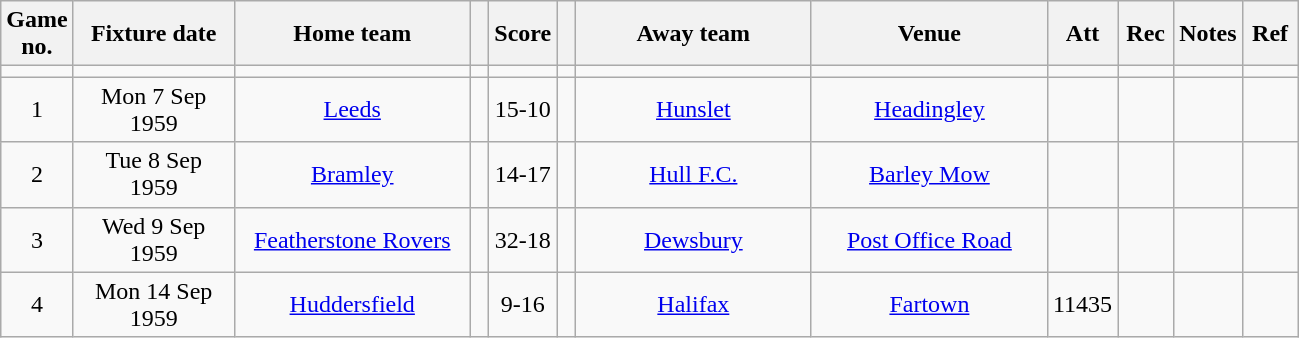<table class="wikitable" style="text-align:center;">
<tr>
<th width=20 abbr="No">Game no.</th>
<th width=100 abbr="Date">Fixture date</th>
<th width=150 abbr="Home team">Home team</th>
<th width=5 abbr="space"></th>
<th width=20 abbr="Score">Score</th>
<th width=5 abbr="space"></th>
<th width=150 abbr="Away team">Away team</th>
<th width=150 abbr="Venue">Venue</th>
<th width=30 abbr="Att">Att</th>
<th width=30 abbr="Rec">Rec</th>
<th width=20 abbr="Notes">Notes</th>
<th width=30 abbr="Ref">Ref</th>
</tr>
<tr>
<td></td>
<td></td>
<td></td>
<td></td>
<td></td>
<td></td>
<td></td>
<td></td>
<td></td>
<td></td>
<td></td>
</tr>
<tr>
<td>1</td>
<td>Mon 7 Sep 1959</td>
<td><a href='#'>Leeds</a></td>
<td></td>
<td>15-10</td>
<td></td>
<td><a href='#'>Hunslet</a></td>
<td><a href='#'>Headingley</a></td>
<td></td>
<td></td>
<td></td>
<td></td>
</tr>
<tr>
<td>2</td>
<td>Tue 8 Sep 1959</td>
<td><a href='#'>Bramley</a></td>
<td></td>
<td>14-17</td>
<td></td>
<td><a href='#'>Hull F.C.</a></td>
<td><a href='#'>Barley Mow</a></td>
<td></td>
<td></td>
<td></td>
<td></td>
</tr>
<tr>
<td>3</td>
<td>Wed 9 Sep 1959</td>
<td><a href='#'>Featherstone Rovers</a></td>
<td></td>
<td>32-18</td>
<td></td>
<td><a href='#'>Dewsbury</a></td>
<td><a href='#'>Post Office Road</a></td>
<td></td>
<td></td>
<td></td>
<td></td>
</tr>
<tr>
<td>4</td>
<td>Mon 14 Sep 1959</td>
<td><a href='#'>Huddersfield</a></td>
<td></td>
<td>9-16</td>
<td></td>
<td><a href='#'>Halifax</a></td>
<td><a href='#'>Fartown</a></td>
<td>11435</td>
<td></td>
<td></td>
<td></td>
</tr>
</table>
